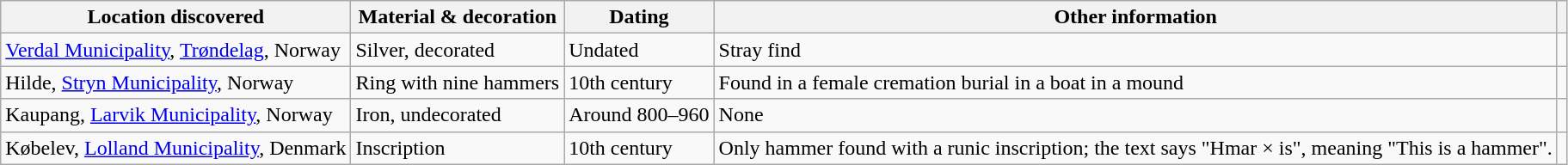<table border="1" class="wikitable sortable">
<tr>
<th>Location discovered</th>
<th>Material & decoration</th>
<th>Dating</th>
<th>Other information</th>
<th></th>
</tr>
<tr>
<td><a href='#'>Verdal Municipality</a>, <a href='#'>Trøndelag</a>, Norway</td>
<td>Silver, decorated</td>
<td>Undated</td>
<td>Stray find</td>
<td></td>
</tr>
<tr>
<td>Hilde, <a href='#'>Stryn Municipality</a>, Norway</td>
<td>Ring with nine hammers</td>
<td>10th century</td>
<td>Found in a female cremation burial in a boat in a mound</td>
<td></td>
</tr>
<tr>
<td>Kaupang, <a href='#'>Larvik Municipality</a>, Norway</td>
<td>Iron, undecorated</td>
<td>Around 800–960</td>
<td>None</td>
<td></td>
</tr>
<tr>
<td>Købelev, <a href='#'>Lolland Municipality</a>, Denmark</td>
<td>Inscription</td>
<td>10th century</td>
<td>Only hammer found with a runic inscription; the text says "Hmar × is", meaning "This is a hammer".</td>
<td></td>
</tr>
</table>
